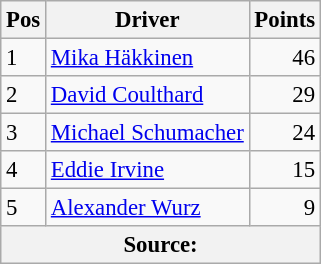<table class="wikitable" style="font-size: 95%;">
<tr>
<th>Pos</th>
<th>Driver</th>
<th>Points</th>
</tr>
<tr>
<td>1</td>
<td> <a href='#'>Mika Häkkinen</a></td>
<td align="right">46</td>
</tr>
<tr>
<td>2</td>
<td> <a href='#'>David Coulthard</a></td>
<td align="right">29</td>
</tr>
<tr>
<td>3</td>
<td> <a href='#'>Michael Schumacher</a></td>
<td align="right">24</td>
</tr>
<tr>
<td>4</td>
<td> <a href='#'>Eddie Irvine</a></td>
<td align="right">15</td>
</tr>
<tr>
<td>5</td>
<td> <a href='#'>Alexander Wurz</a></td>
<td align="right">9</td>
</tr>
<tr>
<th colspan=4>Source: </th>
</tr>
</table>
